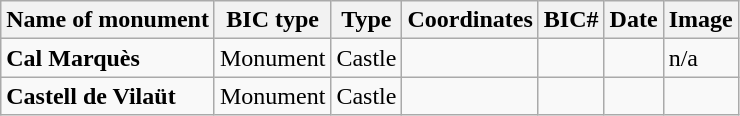<table class="wikitable">
<tr>
<th>Name of monument</th>
<th>BIC type</th>
<th>Type</th>
<th>Coordinates</th>
<th>BIC#</th>
<th>Date</th>
<th>Image</th>
</tr>
<tr>
<td><strong>Cal Marquès</strong></td>
<td>Monument</td>
<td>Castle</td>
<td></td>
<td></td>
<td></td>
<td>n/a</td>
</tr>
<tr>
<td><strong>Castell de Vilaüt</strong></td>
<td>Monument</td>
<td>Castle</td>
<td></td>
<td></td>
<td></td>
<td></td>
</tr>
</table>
